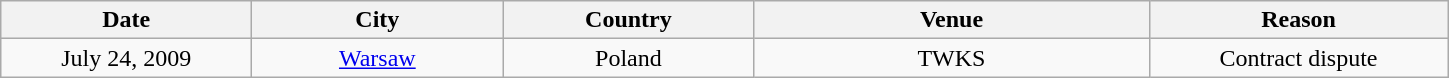<table class="wikitable" style="text-align:center;">
<tr>
<th scope="col" style="width:10em;">Date</th>
<th scope="col" style="width:10em;">City</th>
<th scope="col" style="width:10em;">Country</th>
<th scope="col" style="width:16em;">Venue</th>
<th scope="col" style="width:12em;">Reason</th>
</tr>
<tr>
<td>July 24, 2009</td>
<td><a href='#'>Warsaw</a></td>
<td>Poland</td>
<td>TWKS</td>
<td>Contract dispute</td>
</tr>
</table>
